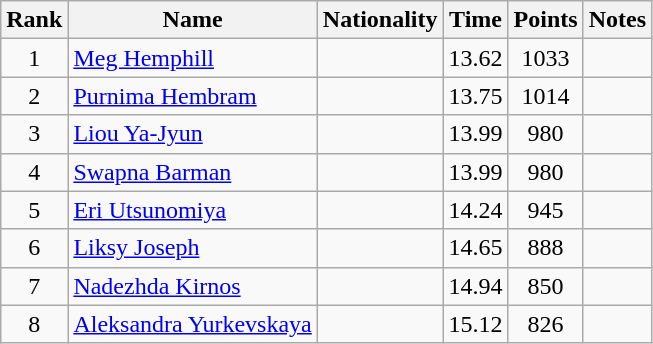<table class="wikitable sortable" style="text-align:center">
<tr>
<th>Rank</th>
<th>Name</th>
<th>Nationality</th>
<th>Time</th>
<th>Points</th>
<th>Notes</th>
</tr>
<tr>
<td>1</td>
<td align="left"><a href='#'>Meg Hemphill</a></td>
<td align=left></td>
<td>13.62</td>
<td>1033</td>
<td></td>
</tr>
<tr>
<td>2</td>
<td align="left"><a href='#'>Purnima Hembram</a></td>
<td align=left></td>
<td>13.75</td>
<td>1014</td>
<td></td>
</tr>
<tr>
<td>3</td>
<td align="left"><a href='#'>Liou Ya-Jyun</a></td>
<td align=left></td>
<td>13.99</td>
<td>980</td>
<td></td>
</tr>
<tr>
<td>4</td>
<td align="left"><a href='#'>Swapna Barman</a></td>
<td align=left></td>
<td>13.99</td>
<td>980</td>
<td></td>
</tr>
<tr>
<td>5</td>
<td align="left"><a href='#'>Eri Utsunomiya</a></td>
<td align=left></td>
<td>14.24</td>
<td>945</td>
<td></td>
</tr>
<tr>
<td>6</td>
<td align="left"><a href='#'>Liksy Joseph</a></td>
<td align=left></td>
<td>14.65</td>
<td>888</td>
<td></td>
</tr>
<tr>
<td>7</td>
<td align="left"><a href='#'>Nadezhda Kirnos</a></td>
<td align=left></td>
<td>14.94</td>
<td>850</td>
<td></td>
</tr>
<tr>
<td>8</td>
<td align="left"><a href='#'>Aleksandra Yurkevskaya</a></td>
<td align=left></td>
<td>15.12</td>
<td>826</td>
<td></td>
</tr>
</table>
